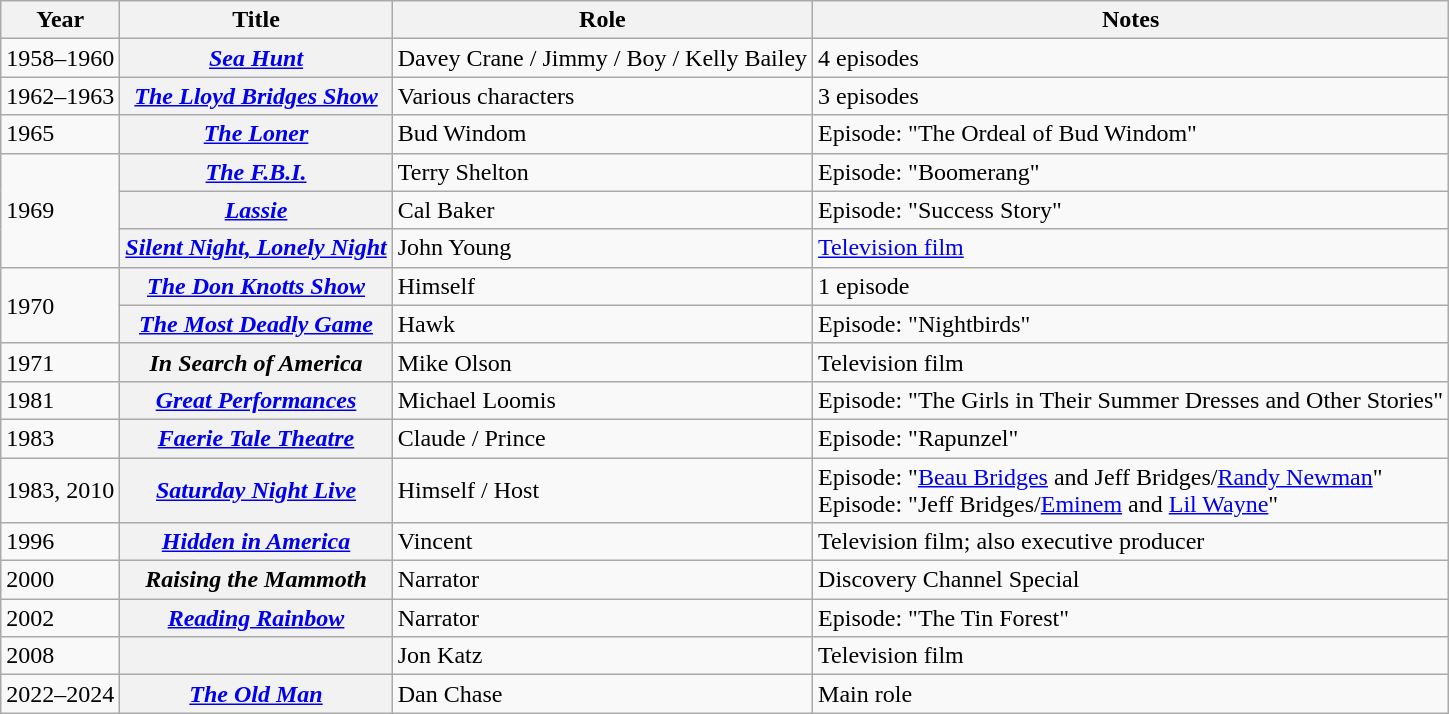<table class="wikitable sortable plainrowheaders">
<tr>
<th scope="col">Year</th>
<th scope="col">Title</th>
<th scope="col">Role</th>
<th scope="col" class="unsortable">Notes</th>
</tr>
<tr>
<td>1958–1960</td>
<th scope="row"><em><a href='#'>Sea Hunt</a></em></th>
<td>Davey Crane / Jimmy / Boy / Kelly Bailey</td>
<td>4 episodes</td>
</tr>
<tr>
<td>1962–1963</td>
<th scope="row"><em><a href='#'>The Lloyd Bridges Show</a></em></th>
<td>Various characters</td>
<td>3 episodes</td>
</tr>
<tr>
<td>1965</td>
<th scope="row"><em><a href='#'>The Loner</a></em></th>
<td>Bud Windom</td>
<td>Episode: "The Ordeal of Bud Windom"</td>
</tr>
<tr>
<td rowspan="3">1969</td>
<th scope="row"><em><a href='#'>The F.B.I.</a></em></th>
<td>Terry Shelton</td>
<td>Episode: "Boomerang"</td>
</tr>
<tr>
<th scope="row"><em><a href='#'>Lassie</a></em></th>
<td>Cal Baker</td>
<td>Episode: "Success Story"</td>
</tr>
<tr>
<th scope="row"><em><a href='#'>Silent Night, Lonely Night</a></em></th>
<td>John Young</td>
<td><a href='#'>Television film</a></td>
</tr>
<tr>
<td rowspan="2">1970</td>
<th scope="row"><em><a href='#'>The Don Knotts Show</a></em></th>
<td>Himself</td>
<td>1 episode</td>
</tr>
<tr>
<th scope="row"><em><a href='#'>The Most Deadly Game</a></em></th>
<td>Hawk</td>
<td>Episode: "Nightbirds"</td>
</tr>
<tr>
<td>1971</td>
<th scope="row"><em>In Search of America</em></th>
<td>Mike Olson</td>
<td>Television film</td>
</tr>
<tr>
<td>1981</td>
<th scope="row"><em><a href='#'>Great Performances</a></em></th>
<td>Michael Loomis</td>
<td>Episode: "The Girls in Their Summer Dresses and Other Stories"</td>
</tr>
<tr>
<td>1983</td>
<th scope="row"><em><a href='#'>Faerie Tale Theatre</a></em></th>
<td>Claude / Prince</td>
<td>Episode: "Rapunzel"</td>
</tr>
<tr>
<td>1983, 2010</td>
<th scope="row"><em><a href='#'>Saturday Night Live</a></em></th>
<td>Himself / Host</td>
<td>Episode: "<a href='#'>Beau Bridges</a> and Jeff Bridges/<a href='#'>Randy Newman</a>"<br>Episode: "Jeff Bridges/<a href='#'>Eminem</a> and <a href='#'>Lil Wayne</a>"</td>
</tr>
<tr>
<td>1996</td>
<th scope="row"><em><a href='#'>Hidden in America</a></em></th>
<td>Vincent</td>
<td>Television film; also executive producer</td>
</tr>
<tr>
<td>2000</td>
<th scope="row"><em>Raising the Mammoth</em></th>
<td>Narrator</td>
<td>Discovery Channel Special</td>
</tr>
<tr>
<td>2002</td>
<th scope="row"><em><a href='#'>Reading Rainbow</a></em></th>
<td>Narrator</td>
<td>Episode: "The Tin Forest"</td>
</tr>
<tr>
<td>2008</td>
<th scope="row"><em></em></th>
<td>Jon Katz</td>
<td>Television film</td>
</tr>
<tr>
<td>2022–2024</td>
<th scope="row"><em><a href='#'>The Old Man</a></em></th>
<td>Dan Chase</td>
<td>Main role</td>
</tr>
</table>
